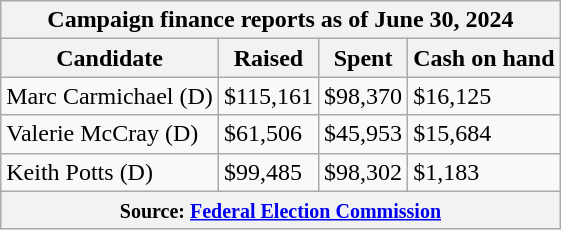<table class="wikitable sortable">
<tr>
<th colspan=4>Campaign finance reports as of June 30, 2024</th>
</tr>
<tr style="text-align:center;">
<th>Candidate</th>
<th>Raised</th>
<th>Spent</th>
<th>Cash on hand</th>
</tr>
<tr>
<td>Marc Carmichael (D)</td>
<td>$115,161</td>
<td>$98,370</td>
<td>$16,125</td>
</tr>
<tr>
<td>Valerie McCray (D)</td>
<td>$61,506</td>
<td>$45,953</td>
<td>$15,684</td>
</tr>
<tr>
<td>Keith Potts (D)</td>
<td>$99,485</td>
<td>$98,302</td>
<td>$1,183</td>
</tr>
<tr>
<th colspan="4"><small>Source: <a href='#'>Federal Election Commission</a></small></th>
</tr>
</table>
